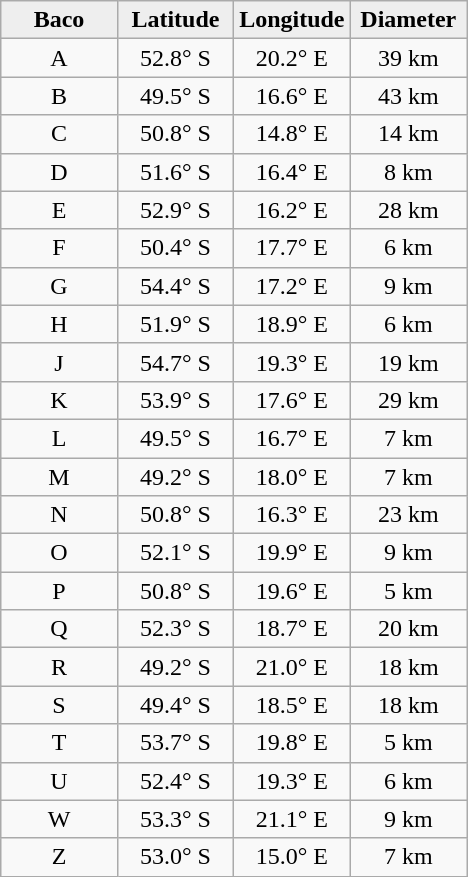<table class="wikitable">
<tr>
<th width="25%" style="background:#eeeeee;">Baco</th>
<th width="25%" style="background:#eeeeee;">Latitude</th>
<th width="25%" style="background:#eeeeee;">Longitude</th>
<th width="25%" style="background:#eeeeee;">Diameter</th>
</tr>
<tr>
<td align="center">A</td>
<td align="center">52.8° S</td>
<td align="center">20.2° E</td>
<td align="center">39 km</td>
</tr>
<tr>
<td align="center">B</td>
<td align="center">49.5° S</td>
<td align="center">16.6° E</td>
<td align="center">43 km</td>
</tr>
<tr>
<td align="center">C</td>
<td align="center">50.8° S</td>
<td align="center">14.8° E</td>
<td align="center">14 km</td>
</tr>
<tr>
<td align="center">D</td>
<td align="center">51.6° S</td>
<td align="center">16.4° E</td>
<td align="center">8 km</td>
</tr>
<tr>
<td align="center">E</td>
<td align="center">52.9° S</td>
<td align="center">16.2° E</td>
<td align="center">28 km</td>
</tr>
<tr>
<td align="center">F</td>
<td align="center">50.4° S</td>
<td align="center">17.7° E</td>
<td align="center">6 km</td>
</tr>
<tr>
<td align="center">G</td>
<td align="center">54.4° S</td>
<td align="center">17.2° E</td>
<td align="center">9 km</td>
</tr>
<tr>
<td align="center">H</td>
<td align="center">51.9° S</td>
<td align="center">18.9° E</td>
<td align="center">6 km</td>
</tr>
<tr>
<td align="center">J</td>
<td align="center">54.7° S</td>
<td align="center">19.3° E</td>
<td align="center">19 km</td>
</tr>
<tr>
<td align="center">K</td>
<td align="center">53.9° S</td>
<td align="center">17.6° E</td>
<td align="center">29 km</td>
</tr>
<tr>
<td align="center">L</td>
<td align="center">49.5° S</td>
<td align="center">16.7° E</td>
<td align="center">7 km</td>
</tr>
<tr>
<td align="center">M</td>
<td align="center">49.2° S</td>
<td align="center">18.0° E</td>
<td align="center">7 km</td>
</tr>
<tr>
<td align="center">N</td>
<td align="center">50.8° S</td>
<td align="center">16.3° E</td>
<td align="center">23 km</td>
</tr>
<tr>
<td align="center">O</td>
<td align="center">52.1° S</td>
<td align="center">19.9° E</td>
<td align="center">9 km</td>
</tr>
<tr>
<td align="center">P</td>
<td align="center">50.8° S</td>
<td align="center">19.6° E</td>
<td align="center">5 km</td>
</tr>
<tr>
<td align="center">Q</td>
<td align="center">52.3° S</td>
<td align="center">18.7° E</td>
<td align="center">20 km</td>
</tr>
<tr>
<td align="center">R</td>
<td align="center">49.2° S</td>
<td align="center">21.0° E</td>
<td align="center">18 km</td>
</tr>
<tr>
<td align="center">S</td>
<td align="center">49.4° S</td>
<td align="center">18.5° E</td>
<td align="center">18 km</td>
</tr>
<tr>
<td align="center">T</td>
<td align="center">53.7° S</td>
<td align="center">19.8° E</td>
<td align="center">5 km</td>
</tr>
<tr>
<td align="center">U</td>
<td align="center">52.4° S</td>
<td align="center">19.3° E</td>
<td align="center">6 km</td>
</tr>
<tr>
<td align="center">W</td>
<td align="center">53.3° S</td>
<td align="center">21.1° E</td>
<td align="center">9 km</td>
</tr>
<tr>
<td align="center">Z</td>
<td align="center">53.0° S</td>
<td align="center">15.0° E</td>
<td align="center">7 km</td>
</tr>
</table>
